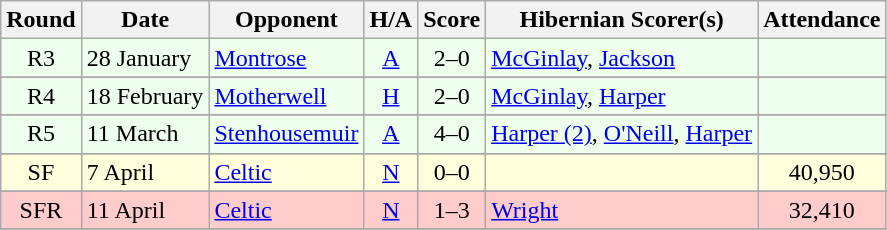<table class="wikitable" style="text-align:center">
<tr>
<th>Round</th>
<th>Date</th>
<th>Opponent</th>
<th>H/A</th>
<th>Score</th>
<th>Hibernian Scorer(s)</th>
<th>Attendance</th>
</tr>
<tr bgcolor=#EEFFEE>
<td>R3</td>
<td align=left>28 January</td>
<td align=left><a href='#'>Montrose</a></td>
<td><a href='#'>A</a></td>
<td>2–0</td>
<td align=left><a href='#'>McGinlay</a>, <a href='#'>Jackson</a></td>
<td></td>
</tr>
<tr>
</tr>
<tr bgcolor=#EEFFEE>
<td>R4</td>
<td align=left>18 February</td>
<td align=left><a href='#'>Motherwell</a></td>
<td><a href='#'>H</a></td>
<td>2–0</td>
<td align=left><a href='#'>McGinlay</a>, <a href='#'>Harper</a></td>
<td></td>
</tr>
<tr>
</tr>
<tr bgcolor=#EEFFEE>
<td>R5</td>
<td align=left>11 March</td>
<td align=left><a href='#'>Stenhousemuir</a></td>
<td><a href='#'>A</a></td>
<td>4–0</td>
<td align=left><a href='#'>Harper (2)</a>, <a href='#'>O'Neill</a>, <a href='#'>Harper</a></td>
<td></td>
</tr>
<tr>
</tr>
<tr bgcolor=#FFFFDD>
<td>SF</td>
<td align=left>7 April</td>
<td align=left><a href='#'>Celtic</a></td>
<td><a href='#'>N</a></td>
<td>0–0</td>
<td align=left></td>
<td>40,950</td>
</tr>
<tr>
</tr>
<tr bgcolor=#FFCCCC>
<td>SFR</td>
<td align=left>11 April</td>
<td align=left><a href='#'>Celtic</a></td>
<td><a href='#'>N</a></td>
<td>1–3</td>
<td align=left><a href='#'>Wright</a></td>
<td>32,410</td>
</tr>
<tr>
</tr>
</table>
